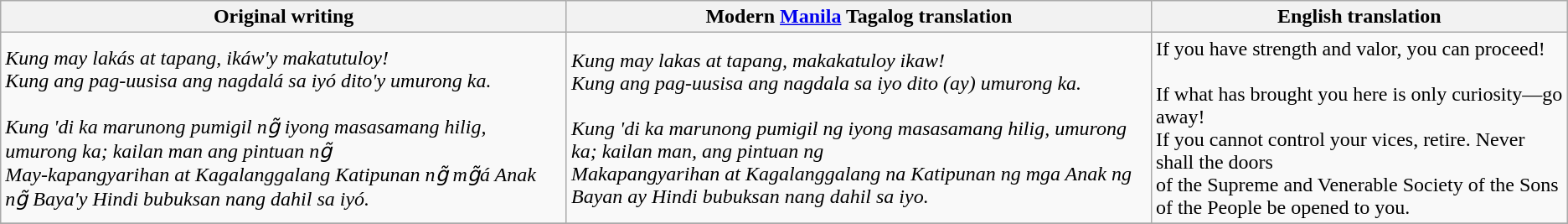<table class=wikitable>
<tr>
<th scope="col">Original writing</th>
<th scope="col">Modern <a href='#'>Manila</a> Tagalog translation</th>
<th scope="col">English translation</th>
</tr>
<tr>
<td><em>Kung may lakás at tapang, ikáw'y makatutuloy!</em><br><em>Kung ang pag-uusisa ang nagdalá sa iyó dito'y umurong ka.</em><br><br><em>Kung 'di ka marunong pumigil ng̃ iyong masasamang hilig, umurong ka; kailan man ang pintuan ng̃ <br>May-kapangyarihan at Kagalanggalang Katipunan ng̃ mg̃á Anak ng̃ Baya'y Hindi bubuksan nang dahil sa iyó.</em></td>
<td><em>Kung may lakas at tapang, makakatuloy ikaw!</em><br><em>Kung ang pag-uusisa ang nagdala sa iyo dito (ay) umurong ka.</em><br><br><em>Kung 'di ka marunong pumigil ng iyong masasamang hilig, umurong ka; kailan man, ang pintuan ng <br>Makapangyarihan at Kagalanggalang na Katipunan ng mga Anak ng Bayan ay Hindi bubuksan nang dahil sa iyo.</em></td>
<td>If you have strength and valor, you can proceed!<br><br>If what has brought you here is only curiosity—go away!<br>If you cannot control your vices, retire. Never shall the doors<br>of the Supreme and Venerable Society of the Sons of the People be opened to you.</td>
</tr>
<tr>
</tr>
</table>
